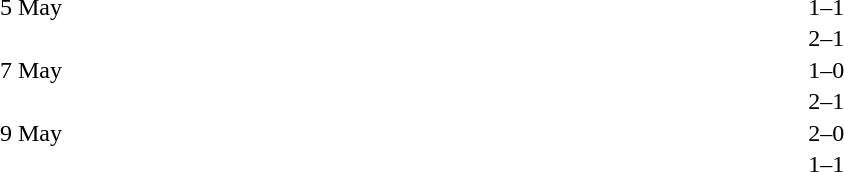<table cellspacing=1 width=70%>
<tr>
<th width=25%></th>
<th width=30%></th>
<th width=15%></th>
<th width=30%></th>
</tr>
<tr>
<td>5 May</td>
<td align=right></td>
<td align=center>1–1</td>
<td></td>
</tr>
<tr>
<td></td>
<td align=right></td>
<td align=center>2–1</td>
<td></td>
</tr>
<tr>
<td>7 May</td>
<td align=right></td>
<td align=center>1–0</td>
<td></td>
</tr>
<tr>
<td></td>
<td align=right></td>
<td align=center>2–1</td>
<td></td>
</tr>
<tr>
<td>9 May</td>
<td align=right></td>
<td align=center>2–0</td>
<td></td>
</tr>
<tr>
<td></td>
<td align=right></td>
<td align=center>1–1</td>
<td></td>
</tr>
</table>
